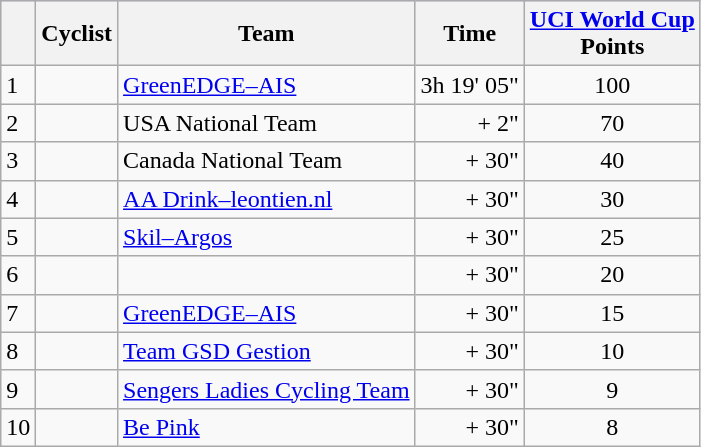<table class="wikitable">
<tr style="background:#ccccff;">
<th></th>
<th>Cyclist</th>
<th>Team</th>
<th>Time</th>
<th><a href='#'>UCI World Cup</a><br>Points</th>
</tr>
<tr>
<td>1</td>
<td></td>
<td><a href='#'>GreenEDGE–AIS</a></td>
<td>3h 19' 05"</td>
<td align="center">100</td>
</tr>
<tr>
<td>2</td>
<td></td>
<td>USA National Team</td>
<td align="right">+ 2"</td>
<td align="center">70</td>
</tr>
<tr>
<td>3</td>
<td></td>
<td>Canada National Team</td>
<td align="right">+ 30"</td>
<td align="center">40</td>
</tr>
<tr>
<td>4</td>
<td></td>
<td><a href='#'>AA Drink–leontien.nl</a></td>
<td align="right">+ 30"</td>
<td align="center">30</td>
</tr>
<tr>
<td>5</td>
<td></td>
<td><a href='#'>Skil–Argos</a></td>
<td align="right">+ 30"</td>
<td align="center">25</td>
</tr>
<tr>
<td>6</td>
<td></td>
<td></td>
<td align="right">+ 30"</td>
<td align="center">20</td>
</tr>
<tr>
<td>7</td>
<td></td>
<td><a href='#'>GreenEDGE–AIS</a></td>
<td align="right">+ 30"</td>
<td align="center">15</td>
</tr>
<tr>
<td>8</td>
<td></td>
<td><a href='#'>Team GSD Gestion</a></td>
<td align="right">+ 30"</td>
<td align="center">10</td>
</tr>
<tr>
<td>9</td>
<td></td>
<td><a href='#'>Sengers Ladies Cycling Team</a></td>
<td align="right">+ 30"</td>
<td align="center">9</td>
</tr>
<tr>
<td>10</td>
<td></td>
<td><a href='#'>Be Pink</a></td>
<td align="right">+ 30"</td>
<td align="center">8</td>
</tr>
</table>
